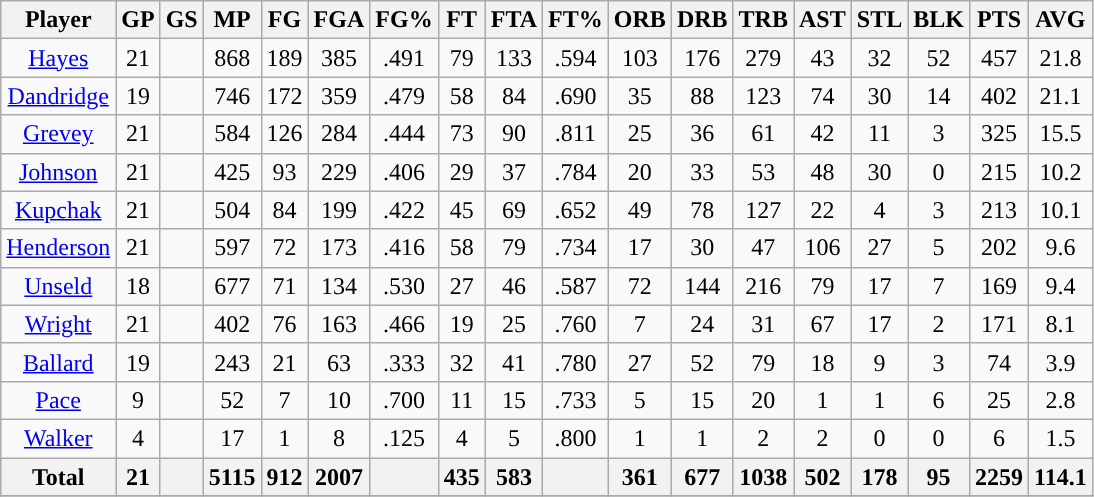<table class="wikitable">
<tr>
<th>Player</th>
<th>GP</th>
<th>GS</th>
<th>MP</th>
<th>FG</th>
<th>FGA</th>
<th>FG%</th>
<th>FT</th>
<th>FTA</th>
<th>FT%</th>
<th>ORB</th>
<th>DRB</th>
<th>TRB</th>
<th>AST</th>
<th>STL</th>
<th>BLK</th>
<th>PTS</th>
<th>AVG</th>
</tr>
<tr align="center">
<td><a href='#'>Hayes</a></td>
<td>21</td>
<td></td>
<td>868</td>
<td>189</td>
<td>385</td>
<td>.491</td>
<td>79</td>
<td>133</td>
<td>.594</td>
<td>103</td>
<td>176</td>
<td>279</td>
<td>43</td>
<td>32</td>
<td>52</td>
<td>457</td>
<td>21.8</td>
</tr>
<tr align="center">
<td><a href='#'>Dandridge</a></td>
<td>19</td>
<td></td>
<td>746</td>
<td>172</td>
<td>359</td>
<td>.479</td>
<td>58</td>
<td>84</td>
<td>.690</td>
<td>35</td>
<td>88</td>
<td>123</td>
<td>74</td>
<td>30</td>
<td>14</td>
<td>402</td>
<td>21.1</td>
</tr>
<tr align="center">
<td><a href='#'>Grevey</a></td>
<td>21</td>
<td></td>
<td>584</td>
<td>126</td>
<td>284</td>
<td>.444</td>
<td>73</td>
<td>90</td>
<td>.811</td>
<td>25</td>
<td>36</td>
<td>61</td>
<td>42</td>
<td>11</td>
<td>3</td>
<td>325</td>
<td>15.5</td>
</tr>
<tr align="center">
<td><a href='#'>Johnson</a></td>
<td>21</td>
<td></td>
<td>425</td>
<td>93</td>
<td>229</td>
<td>.406</td>
<td>29</td>
<td>37</td>
<td>.784</td>
<td>20</td>
<td>33</td>
<td>53</td>
<td>48</td>
<td>30</td>
<td>0</td>
<td>215</td>
<td>10.2</td>
</tr>
<tr align="center">
<td><a href='#'>Kupchak</a></td>
<td>21</td>
<td></td>
<td>504</td>
<td>84</td>
<td>199</td>
<td>.422</td>
<td>45</td>
<td>69</td>
<td>.652</td>
<td>49</td>
<td>78</td>
<td>127</td>
<td>22</td>
<td>4</td>
<td>3</td>
<td>213</td>
<td>10.1</td>
</tr>
<tr align="center">
<td><a href='#'>Henderson</a></td>
<td>21</td>
<td></td>
<td>597</td>
<td>72</td>
<td>173</td>
<td>.416</td>
<td>58</td>
<td>79</td>
<td>.734</td>
<td>17</td>
<td>30</td>
<td>47</td>
<td>106</td>
<td>27</td>
<td>5</td>
<td>202</td>
<td>9.6</td>
</tr>
<tr align="center">
<td><a href='#'>Unseld</a></td>
<td>18</td>
<td></td>
<td>677</td>
<td>71</td>
<td>134</td>
<td>.530</td>
<td>27</td>
<td>46</td>
<td>.587</td>
<td>72</td>
<td>144</td>
<td>216</td>
<td>79</td>
<td>17</td>
<td>7</td>
<td>169</td>
<td>9.4</td>
</tr>
<tr align="center">
<td><a href='#'>Wright</a></td>
<td>21</td>
<td></td>
<td>402</td>
<td>76</td>
<td>163</td>
<td>.466</td>
<td>19</td>
<td>25</td>
<td>.760</td>
<td>7</td>
<td>24</td>
<td>31</td>
<td>67</td>
<td>17</td>
<td>2</td>
<td>171</td>
<td>8.1</td>
</tr>
<tr align="center">
<td><a href='#'>Ballard</a></td>
<td>19</td>
<td></td>
<td>243</td>
<td>21</td>
<td>63</td>
<td>.333</td>
<td>32</td>
<td>41</td>
<td>.780</td>
<td>27</td>
<td>52</td>
<td>79</td>
<td>18</td>
<td>9</td>
<td>3</td>
<td>74</td>
<td>3.9</td>
</tr>
<tr align="center">
<td><a href='#'>Pace</a></td>
<td>9</td>
<td></td>
<td>52</td>
<td>7</td>
<td>10</td>
<td>.700</td>
<td>11</td>
<td>15</td>
<td>.733</td>
<td>5</td>
<td>15</td>
<td>20</td>
<td>1</td>
<td>1</td>
<td>6</td>
<td>25</td>
<td>2.8</td>
</tr>
<tr align="center">
<td><a href='#'>Walker</a></td>
<td>4</td>
<td></td>
<td>17</td>
<td>1</td>
<td>8</td>
<td>.125</td>
<td>4</td>
<td>5</td>
<td>.800</td>
<td>1</td>
<td>1</td>
<td>2</td>
<td>2</td>
<td>0</td>
<td>0</td>
<td>6</td>
<td>1.5</td>
</tr>
<tr align="center">
<th><strong>Total</strong></th>
<th><strong>21</strong></th>
<th></th>
<th><strong>5115</strong></th>
<th><strong>912</strong></th>
<th><strong>2007</strong></th>
<th></th>
<th><strong>435</strong></th>
<th><strong>583</strong></th>
<th></th>
<th><strong>361</strong></th>
<th><strong>677</strong></th>
<th><strong>1038</strong></th>
<th><strong>502</strong></th>
<th><strong>178</strong></th>
<th><strong>95</strong></th>
<th><strong>2259</strong></th>
<th><strong>114.1</strong></th>
</tr>
<tr>
</tr>
</table>
